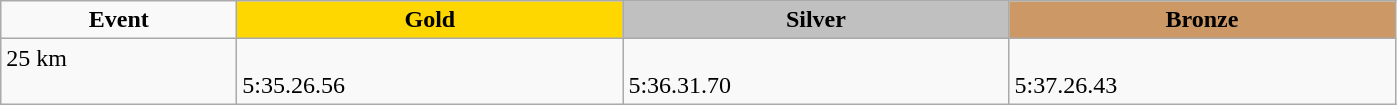<table class="wikitable" style="text-align:left">
<tr align="center">
<td width=150><strong>Event</strong></td>
<td width=250 bgcolor=gold><strong>Gold</strong></td>
<td width=250 bgcolor=silver><strong>Silver</strong></td>
<td width=250 bgcolor=CC9966><strong>Bronze</strong></td>
</tr>
<tr valign="top">
<td>25 km<br><div></div></td>
<td> <br> 5:35.26.56</td>
<td> <br> 5:36.31.70</td>
<td> <br> 5:37.26.43</td>
</tr>
</table>
